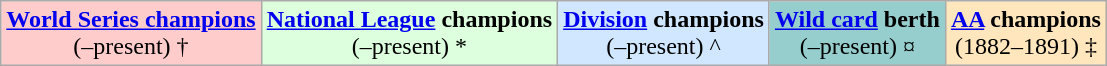<table class="wikitable">
<tr>
<td align="center" bgcolor="#FFCCCC"><strong><a href='#'>World Series champions</a></strong><br>(–present) †</td>
<td align="center" bgcolor="#DDFFDD"><strong><a href='#'>National League</a> champions</strong><br>(–present) *</td>
<td align="center" bgcolor="#D0E7FF"><strong><a href='#'>Division</a> champions</strong><br>(–present) ^</td>
<td align="center" bgcolor="#96CDCD"><strong><a href='#'>Wild card</a> berth</strong><br>(–present)  ¤</td>
<td align="center" bgcolor="#FFE6BD"><strong><a href='#'>AA</a> champions</strong><br>(1882–1891) ‡</td>
</tr>
</table>
